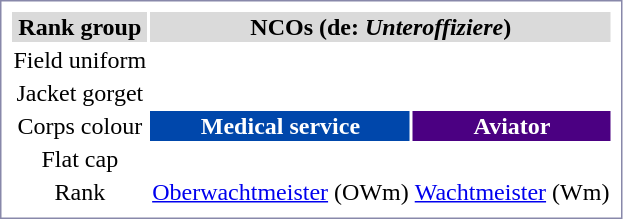<table style="border:1px solid #8888aa; background-color:#FFFFFF; padding:5px; font-size:100%; margin: 0px 12px 12px 0px;">
<tr bgcolor="#dadada">
<th>Rank group</th>
<th colspan="2">NCOs (de: <em>Unteroffiziere</em>)</th>
</tr>
<tr align="center">
<td>Field uniform</td>
<td></td>
<td></td>
</tr>
<tr align="center">
<td>Jacket gorget</td>
<td></td>
<td></td>
</tr>
<tr align="center">
<td>Corps colour</td>
<th style="background:#0047AB; color:white">Medical service</th>
<th style="background:#4B0082; color:white">Aviator</th>
</tr>
<tr align="center">
<td>Flat cap</td>
<td></td>
<td></td>
</tr>
<tr align="center">
<td>Rank</td>
<td><a href='#'>Oberwachtmeister</a> (OWm)</td>
<td><a href='#'>Wachtmeister</a> (Wm)</td>
</tr>
</table>
